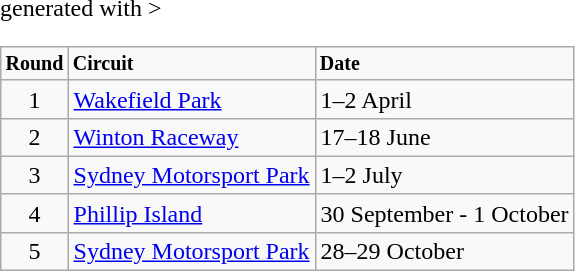<table class="wikitable" <hiddentext>generated with >
<tr style="font-size:10pt;font-weight:bold">
<td align="center">Round </td>
<td>Circuit </td>
<td>Date </td>
</tr>
<tr>
<td align="center">1</td>
<td><a href='#'>Wakefield Park</a></td>
<td>1–2 April</td>
</tr>
<tr>
<td align="center">2</td>
<td><a href='#'>Winton Raceway</a></td>
<td>17–18 June</td>
</tr>
<tr>
<td align="center">3</td>
<td><a href='#'>Sydney Motorsport Park</a></td>
<td>1–2 July</td>
</tr>
<tr>
<td align="center">4</td>
<td><a href='#'>Phillip Island</a></td>
<td>30 September - 1 October</td>
</tr>
<tr>
<td align="center">5</td>
<td><a href='#'>Sydney Motorsport Park</a></td>
<td>28–29 October</td>
</tr>
</table>
